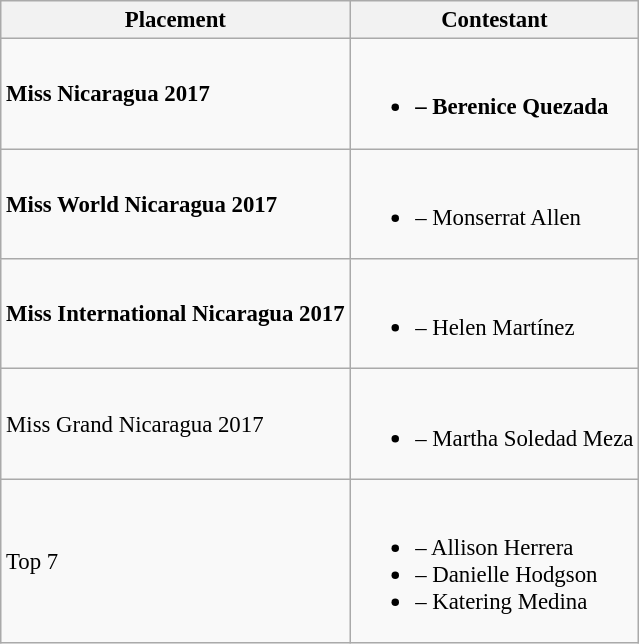<table class="wikitable sortable" style="font-size: 95%;">
<tr>
<th>Placement</th>
<th>Contestant</th>
</tr>
<tr>
<td><strong>Miss Nicaragua 2017</strong></td>
<td><br><ul><li><strong> – Berenice Quezada</strong></li></ul></td>
</tr>
<tr>
<td><strong>Miss World Nicaragua 2017</strong></td>
<td><br><ul><li><strong></strong> – Monserrat Allen</li></ul></td>
</tr>
<tr>
<td><strong>Miss International Nicaragua 2017</strong></td>
<td><br><ul><li><strong></strong> – Helen Martínez</li></ul></td>
</tr>
<tr>
<td>Miss Grand Nicaragua 2017</td>
<td><br><ul><li> – Martha Soledad Meza</li></ul></td>
</tr>
<tr>
<td>Top 7</td>
<td><br><ul><li> – Allison Herrera</li><li> – Danielle Hodgson</li><li> – Katering Medina</li></ul></td>
</tr>
</table>
